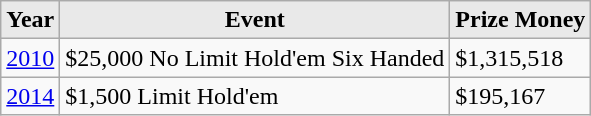<table class="wikitable">
<tr>
<th style="background: #E9E9E9;">Year</th>
<th style="background: #E9E9E9;">Event</th>
<th style="background: #E9E9E9;">Prize Money</th>
</tr>
<tr>
<td><a href='#'>2010</a></td>
<td>$25,000 No Limit Hold'em Six Handed</td>
<td>$1,315,518</td>
</tr>
<tr>
<td><a href='#'>2014</a></td>
<td>$1,500 Limit Hold'em</td>
<td>$195,167</td>
</tr>
</table>
